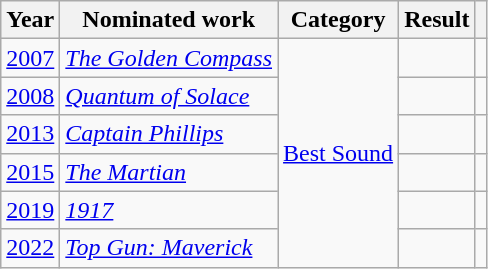<table class="wikitable">
<tr>
<th>Year</th>
<th>Nominated work</th>
<th>Category</th>
<th>Result</th>
<th></th>
</tr>
<tr>
<td><a href='#'>2007</a></td>
<td><em><a href='#'>The Golden Compass</a></em></td>
<td rowspan="6"><a href='#'>Best Sound</a></td>
<td></td>
<td></td>
</tr>
<tr>
<td><a href='#'>2008</a></td>
<td><em><a href='#'>Quantum of Solace</a></em></td>
<td></td>
<td></td>
</tr>
<tr>
<td><a href='#'>2013</a></td>
<td><em><a href='#'>Captain Phillips</a></em></td>
<td></td>
<td></td>
</tr>
<tr>
<td><a href='#'>2015</a></td>
<td><em><a href='#'>The Martian</a></em></td>
<td></td>
<td></td>
</tr>
<tr>
<td><a href='#'>2019</a></td>
<td><em><a href='#'>1917</a></em></td>
<td></td>
<td></td>
</tr>
<tr>
<td><a href='#'>2022</a></td>
<td><em><a href='#'>Top Gun: Maverick</a></em></td>
<td></td>
<td></td>
</tr>
</table>
